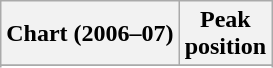<table class="wikitable sortable plainrowheaders">
<tr>
<th>Chart (2006–07)</th>
<th>Peak<br>position</th>
</tr>
<tr>
</tr>
<tr>
</tr>
<tr>
</tr>
<tr>
</tr>
<tr>
</tr>
<tr>
</tr>
<tr>
</tr>
<tr>
</tr>
<tr>
</tr>
<tr>
</tr>
<tr>
</tr>
<tr>
</tr>
<tr>
</tr>
<tr>
</tr>
<tr>
</tr>
<tr>
</tr>
<tr>
</tr>
<tr>
</tr>
</table>
